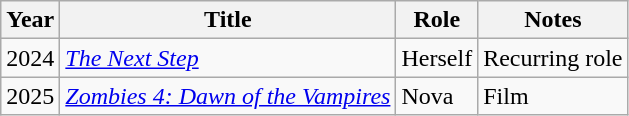<table class="wikitable">
<tr>
<th>Year</th>
<th>Title</th>
<th>Role</th>
<th>Notes</th>
</tr>
<tr>
<td>2024</td>
<td><em><a href='#'>The Next Step</a></em></td>
<td>Herself</td>
<td>Recurring role</td>
</tr>
<tr>
<td>2025</td>
<td><em><a href='#'>Zombies 4: Dawn of the Vampires</a></em></td>
<td>Nova</td>
<td>Film</td>
</tr>
</table>
